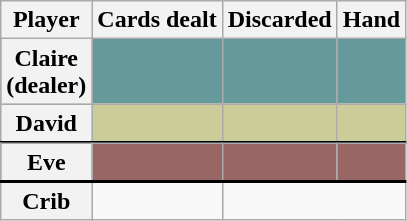<table class="wikitable" style="float:left">
<tr>
<th>Player</th>
<th>Cards dealt</th>
<th>Discarded</th>
<th>Hand</th>
</tr>
<tr style="background-color: #699;">
<th>Claire<br>(dealer)</th>
<td></td>
<td style="text-align: center;"></td>
<td></td>
</tr>
<tr style="background-color: #cc9;">
<th>David</th>
<td></td>
<td style="text-align: center;"></td>
<td></td>
</tr>
<tr style="border-top: solid black 2px;">
</tr>
<tr style="background-color: #966;">
<th>Eve</th>
<td></td>
<td style="text-align: center;"></td>
<td></td>
</tr>
<tr style="border-top: solid black 2px;">
<th>Crib</th>
<td style="text-align: center;"></td>
<td colspan="2" style="text-align: center;"></td>
</tr>
</table>
